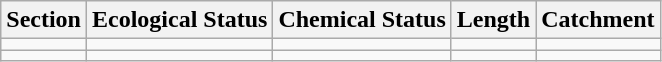<table class="wikitable">
<tr>
<th>Section</th>
<th>Ecological Status</th>
<th>Chemical Status</th>
<th>Length</th>
<th>Catchment</th>
</tr>
<tr>
<td></td>
<td></td>
<td></td>
<td></td>
<td></td>
</tr>
<tr>
<td></td>
<td></td>
<td></td>
<td></td>
<td></td>
</tr>
</table>
